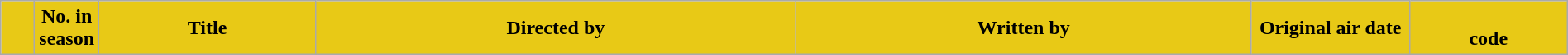<table class="wikitable plainrowheaders" style="width:100%; margin:auto;">
<tr>
<th style="background-color: #E8C916;" width="20"></th>
<th style="background-color: #E8C916;" width="20">No. in season</th>
<th style="background-color: #E8C916;">Title</th>
<th style="background-color: #E8C916;">Directed by</th>
<th style="background-color: #E8C916;">Written by</th>
<th style="background-color: #E8C916;" width="120">Original air date</th>
<th style="background-color: #E8C916;" width="120"><br>code<br>














</th>
</tr>
</table>
